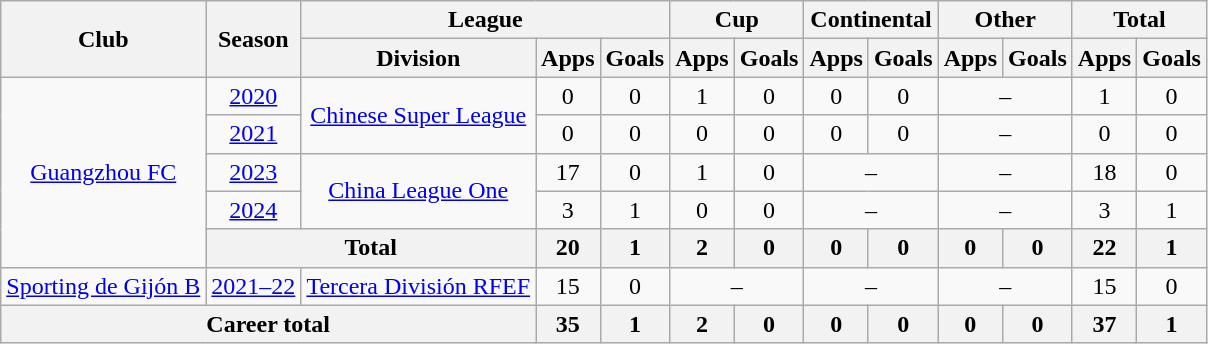<table class="wikitable" style="text-align: center;">
<tr>
<th rowspan=2>Club</th>
<th rowspan=2>Season</th>
<th colspan=3>League</th>
<th colspan=2>Cup</th>
<th colspan=2>Continental</th>
<th colspan=2>Other</th>
<th colspan=2>Total</th>
</tr>
<tr>
<th>Division</th>
<th>Apps</th>
<th>Goals</th>
<th>Apps</th>
<th>Goals</th>
<th>Apps</th>
<th>Goals</th>
<th>Apps</th>
<th>Goals</th>
<th>Apps</th>
<th>Goals</th>
</tr>
<tr>
<td rowspan=5><a href='#'>Guangzhou FC</a></td>
<td><a href='#'>2020</a></td>
<td rowspan=2><a href='#'>Chinese Super League</a></td>
<td>0</td>
<td>0</td>
<td>1</td>
<td>0</td>
<td>0</td>
<td>0</td>
<td colspan="2">–</td>
<td>1</td>
<td>0</td>
</tr>
<tr>
<td><a href='#'>2021</a></td>
<td>0</td>
<td>0</td>
<td>0</td>
<td>0</td>
<td>0</td>
<td>0</td>
<td colspan="2">–</td>
<td>0</td>
<td>0</td>
</tr>
<tr>
<td><a href='#'>2023</a></td>
<td rowspan=2><a href='#'>China League One</a></td>
<td>17</td>
<td>0</td>
<td>1</td>
<td>0</td>
<td colspan="2">–</td>
<td colspan="2">–</td>
<td>18</td>
<td>0</td>
</tr>
<tr>
<td><a href='#'>2024</a></td>
<td>3</td>
<td>1</td>
<td>0</td>
<td>0</td>
<td colspan="2">–</td>
<td colspan="2">–</td>
<td>3</td>
<td>1</td>
</tr>
<tr>
<th colspan=2>Total</th>
<th>20</th>
<th>1</th>
<th>2</th>
<th>0</th>
<th>0</th>
<th>0</th>
<th>0</th>
<th>0</th>
<th>22</th>
<th>1</th>
</tr>
<tr>
<td><a href='#'>Sporting de Gijón B</a></td>
<td><a href='#'>2021–22</a></td>
<td><a href='#'>Tercera División RFEF</a></td>
<td>15</td>
<td>0</td>
<td colspan="2">–</td>
<td colspan="2">–</td>
<td colspan="2">–</td>
<td>15</td>
<td>0</td>
</tr>
<tr>
<th colspan=3>Career total</th>
<th>35</th>
<th>1</th>
<th>2</th>
<th>0</th>
<th>0</th>
<th>0</th>
<th>0</th>
<th>0</th>
<th>37</th>
<th>1</th>
</tr>
</table>
